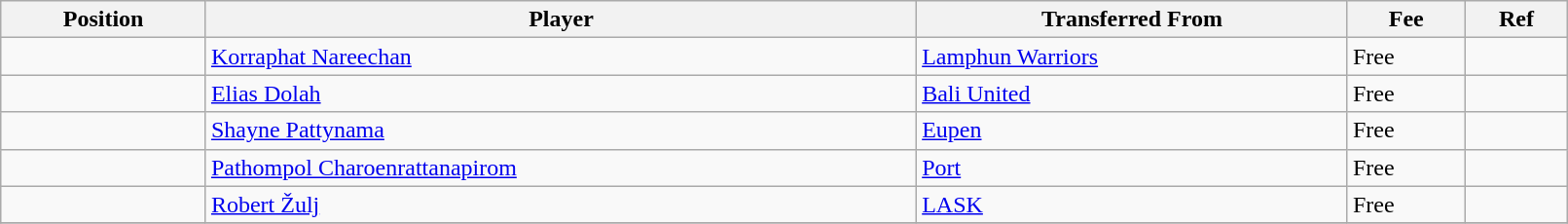<table class="wikitable sortable" style="width:85%; text-align:center; font-size:100%; text-align:left;">
<tr>
<th>Position</th>
<th>Player</th>
<th>Transferred From</th>
<th>Fee</th>
<th>Ref</th>
</tr>
<tr>
<td></td>
<td> <a href='#'>Korraphat Nareechan</a></td>
<td> <a href='#'>Lamphun Warriors</a></td>
<td>Free</td>
<td></td>
</tr>
<tr>
<td></td>
<td> <a href='#'>Elias Dolah</a></td>
<td> <a href='#'>Bali United</a></td>
<td>Free</td>
<td></td>
</tr>
<tr>
<td></td>
<td> <a href='#'>Shayne Pattynama</a></td>
<td> <a href='#'>Eupen</a></td>
<td>Free</td>
<td></td>
</tr>
<tr>
<td></td>
<td> <a href='#'>Pathompol Charoenrattanapirom</a></td>
<td> <a href='#'>Port</a></td>
<td>Free</td>
<td></td>
</tr>
<tr>
<td></td>
<td> <a href='#'>Robert Žulj</a></td>
<td> <a href='#'>LASK</a></td>
<td>Free</td>
<td></td>
</tr>
<tr>
</tr>
</table>
